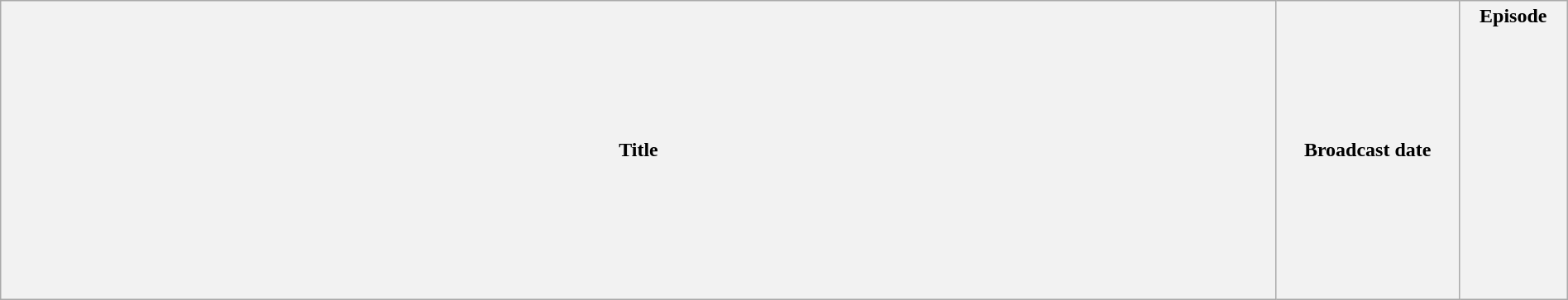<table class="wikitable plainrowheaders" style="width:100%; margin:auto;">
<tr>
<th>Title</th>
<th width="140">Broadcast date</th>
<th width="80">Episode<br><br><br><br><br><br><br><br><br><br><br><br><br></th>
</tr>
</table>
